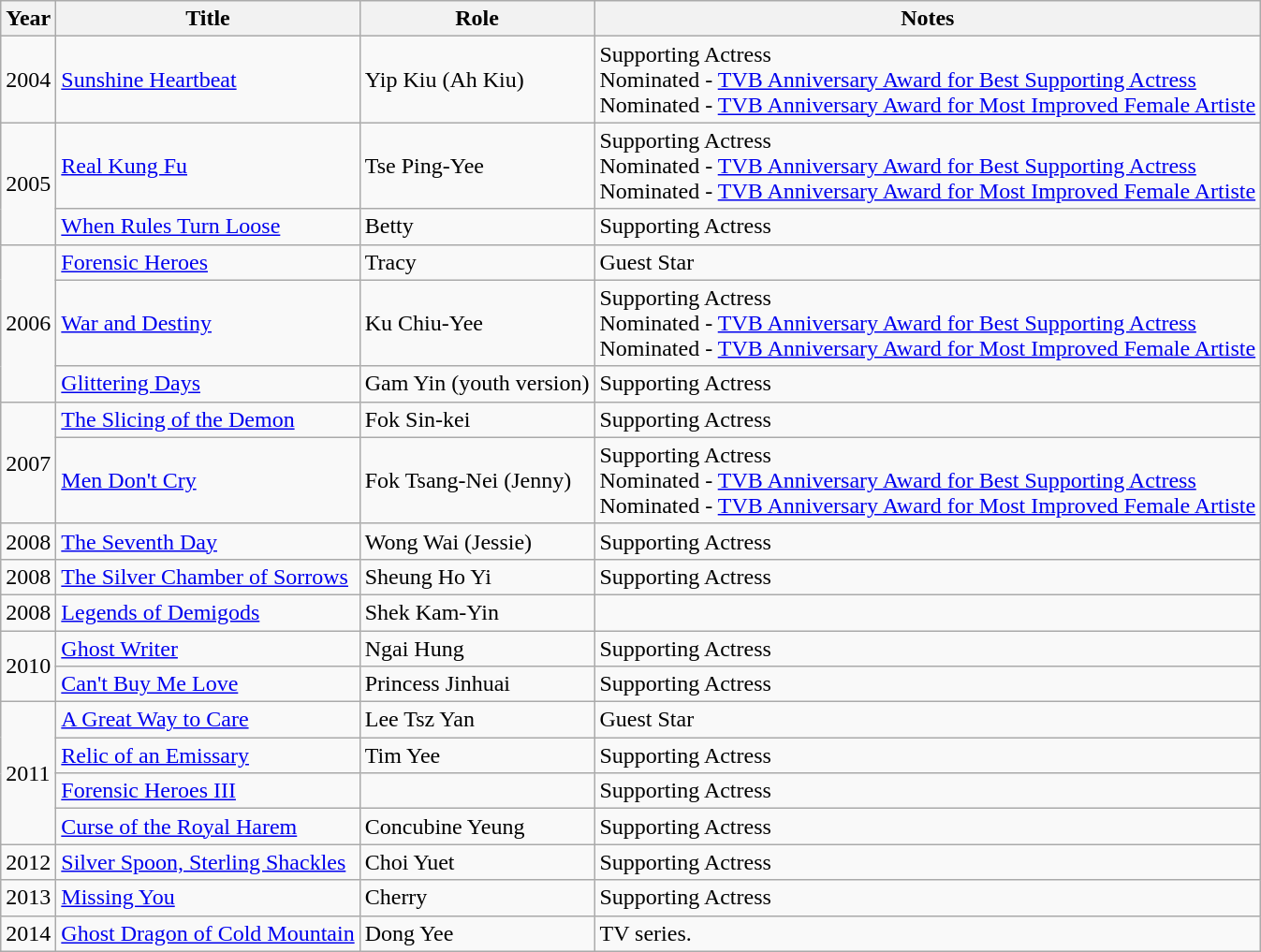<table class="wikitable sortable">
<tr>
<th>Year</th>
<th>Title</th>
<th>Role</th>
<th>Notes</th>
</tr>
<tr>
<td>2004</td>
<td><a href='#'>Sunshine Heartbeat</a></td>
<td>Yip Kiu (Ah Kiu)</td>
<td>Supporting Actress<br>Nominated - <a href='#'>TVB Anniversary Award for Best Supporting Actress</a><br>Nominated - <a href='#'>TVB Anniversary Award for Most Improved Female Artiste</a></td>
</tr>
<tr>
<td rowspan="2">2005</td>
<td><a href='#'>Real Kung Fu</a></td>
<td>Tse Ping-Yee</td>
<td>Supporting Actress<br>Nominated - <a href='#'>TVB Anniversary Award for Best Supporting Actress</a><br>Nominated - <a href='#'>TVB Anniversary Award for Most Improved Female Artiste</a></td>
</tr>
<tr>
<td><a href='#'>When Rules Turn Loose</a></td>
<td>Betty</td>
<td>Supporting Actress</td>
</tr>
<tr>
<td rowspan="3">2006</td>
<td><a href='#'>Forensic Heroes</a></td>
<td>Tracy</td>
<td>Guest Star</td>
</tr>
<tr>
<td><a href='#'>War and Destiny</a></td>
<td>Ku Chiu-Yee</td>
<td>Supporting Actress<br>Nominated - <a href='#'>TVB Anniversary Award for Best Supporting Actress</a><br>Nominated - <a href='#'>TVB Anniversary Award for Most Improved Female Artiste</a></td>
</tr>
<tr>
<td><a href='#'>Glittering Days</a></td>
<td>Gam Yin (youth version)</td>
<td>Supporting Actress</td>
</tr>
<tr>
<td rowspan="2">2007</td>
<td><a href='#'>The Slicing of the Demon</a></td>
<td>Fok Sin-kei</td>
<td>Supporting Actress</td>
</tr>
<tr>
<td><a href='#'>Men Don't Cry</a></td>
<td>Fok Tsang-Nei (Jenny)</td>
<td>Supporting Actress<br>Nominated - <a href='#'>TVB Anniversary Award for Best Supporting Actress</a><br>Nominated - <a href='#'>TVB Anniversary Award for Most Improved Female Artiste</a></td>
</tr>
<tr>
<td>2008</td>
<td><a href='#'>The Seventh Day</a></td>
<td>Wong Wai (Jessie)</td>
<td>Supporting Actress</td>
</tr>
<tr>
<td>2008</td>
<td><a href='#'>The Silver Chamber of Sorrows</a></td>
<td>Sheung Ho Yi</td>
<td>Supporting Actress</td>
</tr>
<tr>
<td>2008</td>
<td><a href='#'>Legends of Demigods</a></td>
<td>Shek Kam-Yin</td>
<td></td>
</tr>
<tr>
<td rowspan="2">2010</td>
<td><a href='#'>Ghost Writer</a></td>
<td>Ngai Hung</td>
<td>Supporting Actress</td>
</tr>
<tr>
<td><a href='#'>Can't Buy Me Love</a></td>
<td>Princess Jinhuai</td>
<td>Supporting Actress</td>
</tr>
<tr>
<td rowspan="4">2011</td>
<td><a href='#'>A Great Way to Care</a></td>
<td>Lee Tsz Yan</td>
<td>Guest Star</td>
</tr>
<tr>
<td><a href='#'>Relic of an Emissary</a></td>
<td>Tim Yee</td>
<td>Supporting Actress</td>
</tr>
<tr>
<td><a href='#'>Forensic Heroes III</a></td>
<td></td>
<td>Supporting Actress</td>
</tr>
<tr>
<td><a href='#'>Curse of the Royal Harem</a></td>
<td>Concubine Yeung</td>
<td>Supporting Actress</td>
</tr>
<tr>
<td>2012</td>
<td><a href='#'>Silver Spoon, Sterling Shackles</a></td>
<td>Choi Yuet</td>
<td>Supporting Actress</td>
</tr>
<tr>
<td>2013</td>
<td><a href='#'>Missing You</a></td>
<td>Cherry</td>
<td>Supporting Actress</td>
</tr>
<tr>
<td>2014</td>
<td><a href='#'>Ghost Dragon of Cold Mountain</a></td>
<td>Dong Yee</td>
<td>TV series.</td>
</tr>
</table>
